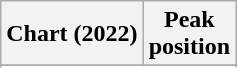<table class="wikitable sortable plainrowheaders" style="text-align:center">
<tr>
<th>Chart (2022)</th>
<th>Peak<br>position</th>
</tr>
<tr>
</tr>
<tr>
</tr>
</table>
